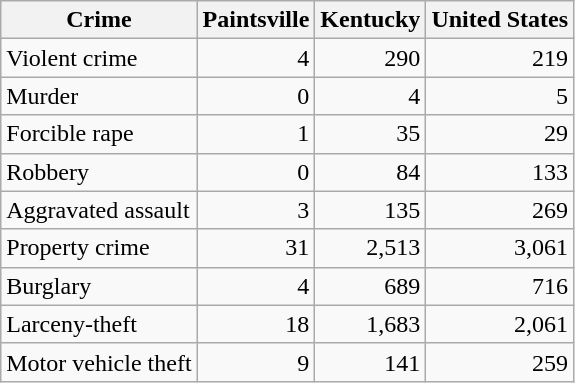<table class="wikitable">
<tr>
<th>Crime</th>
<th>Paintsville</th>
<th>Kentucky</th>
<th>United States</th>
</tr>
<tr>
<td>Violent crime</td>
<td align="right">4</td>
<td align="right">290</td>
<td align="right">219</td>
</tr>
<tr>
<td>Murder</td>
<td align="right">0</td>
<td align="right">4</td>
<td align="right">5</td>
</tr>
<tr>
<td>Forcible rape</td>
<td align="right">1</td>
<td align="right">35</td>
<td align="right">29</td>
</tr>
<tr>
<td>Robbery</td>
<td align="right">0</td>
<td align="right">84</td>
<td align="right">133</td>
</tr>
<tr>
<td>Aggravated assault</td>
<td align="right">3</td>
<td align="right">135</td>
<td align="right">269</td>
</tr>
<tr>
<td>Property crime</td>
<td align="right">31</td>
<td align="right">2,513</td>
<td align="right">3,061</td>
</tr>
<tr>
<td>Burglary</td>
<td align="right">4</td>
<td align="right">689</td>
<td align="right">716</td>
</tr>
<tr>
<td>Larceny-theft</td>
<td align="right">18</td>
<td align="right">1,683</td>
<td align="right">2,061</td>
</tr>
<tr>
<td>Motor vehicle theft</td>
<td align="right">9</td>
<td align="right">141</td>
<td align="right">259</td>
</tr>
</table>
